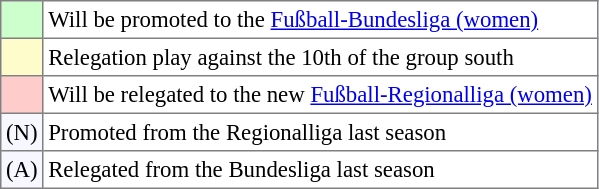<table bgcolor="#f7f8ff" cellpadding="3" cellspacing="0" border="1" style="font-size: 95%; border: gray solid 1px; border-collapse: collapse;text-align:center;">
<tr>
<td style="background:#ccffcc;" width="20"></td>
<td bgcolor="#ffffff" align="left">Will be promoted to the <a href='#'>Fußball-Bundesliga (women)</a></td>
</tr>
<tr>
<td style="background: #FFFCCC" width="20"></td>
<td bgcolor="#ffffff" align="left">Relegation play against the 10th of the group south</td>
</tr>
<tr>
<td style="background: #FFCCCC" width="20"></td>
<td bgcolor="#ffffff" align="left">Will be relegated to the new <a href='#'>Fußball-Regionalliga (women)</a></td>
</tr>
<tr>
<td style="background: "#ffffff" width="20">(N)</td>
<td bgcolor="#ffffff" align="left">Promoted from the Regionalliga last season</td>
</tr>
<tr>
<td style="background: "#ffffff" width="20">(A)</td>
<td bgcolor="#ffffff" align="left">Relegated from the Bundesliga last season</td>
</tr>
</table>
